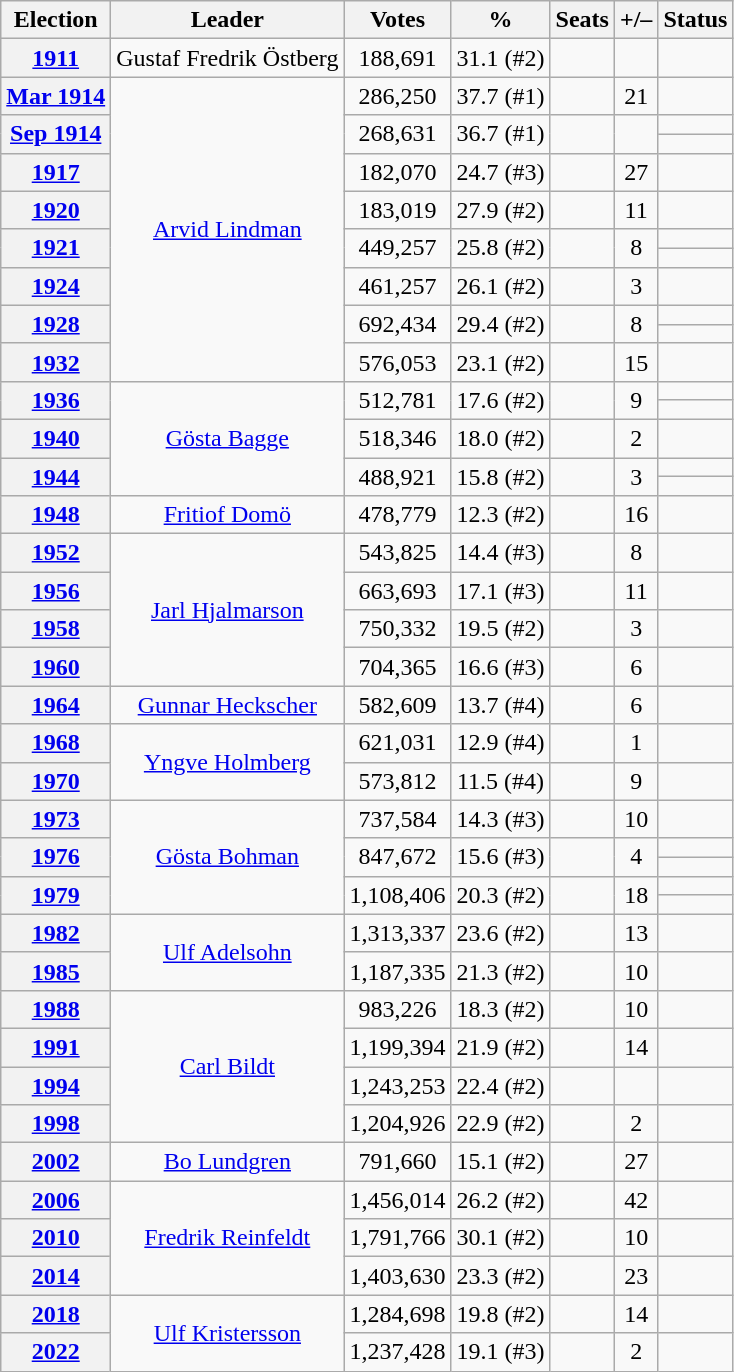<table class="wikitable" style="text-align:center;">
<tr>
<th>Election</th>
<th>Leader</th>
<th>Votes</th>
<th>%</th>
<th>Seats</th>
<th>+/–</th>
<th>Status</th>
</tr>
<tr>
<th><a href='#'>1911</a></th>
<td>Gustaf Fredrik Östberg</td>
<td>188,691</td>
<td>31.1 (#2)</td>
<td></td>
<td></td>
<td></td>
</tr>
<tr>
<th><a href='#'>Mar 1914</a></th>
<td rowspan=11><a href='#'>Arvid Lindman</a></td>
<td>286,250</td>
<td>37.7 (#1)</td>
<td></td>
<td> 21</td>
<td></td>
</tr>
<tr>
<th rowspan=2><a href='#'>Sep 1914</a></th>
<td rowspan=2>268,631</td>
<td rowspan=2>36.7 (#1)</td>
<td rowspan=2></td>
<td rowspan=2></td>
<td> </td>
</tr>
<tr>
<td> </td>
</tr>
<tr>
<th><a href='#'>1917</a></th>
<td>182,070</td>
<td>24.7 (#3)</td>
<td></td>
<td> 27</td>
<td></td>
</tr>
<tr>
<th><a href='#'>1920</a></th>
<td>183,019</td>
<td>27.9 (#2)</td>
<td></td>
<td> 11</td>
<td></td>
</tr>
<tr>
<th rowspan=2><a href='#'>1921</a></th>
<td rowspan=2>449,257</td>
<td rowspan=2>25.8 (#2)</td>
<td rowspan=2></td>
<td rowspan=2> 8</td>
<td> </td>
</tr>
<tr>
<td> </td>
</tr>
<tr>
<th><a href='#'>1924</a></th>
<td>461,257</td>
<td>26.1 (#2)</td>
<td></td>
<td> 3</td>
<td></td>
</tr>
<tr>
<th rowspan=2><a href='#'>1928</a></th>
<td rowspan=2>692,434</td>
<td rowspan=2>29.4 (#2)</td>
<td rowspan=2></td>
<td rowspan=2> 8</td>
<td> </td>
</tr>
<tr>
<td> </td>
</tr>
<tr>
<th><a href='#'>1932</a></th>
<td>576,053</td>
<td>23.1 (#2)</td>
<td></td>
<td> 15</td>
<td></td>
</tr>
<tr>
<th rowspan=2><a href='#'>1936</a></th>
<td rowspan="5"><a href='#'>Gösta Bagge</a></td>
<td rowspan=2>512,781</td>
<td rowspan=2>17.6 (#2)</td>
<td rowspan=2></td>
<td rowspan=2> 9</td>
<td> </td>
</tr>
<tr>
<td> </td>
</tr>
<tr>
<th><a href='#'>1940</a></th>
<td>518,346</td>
<td>18.0 (#2)</td>
<td></td>
<td> 2</td>
<td></td>
</tr>
<tr>
<th rowspan=2><a href='#'>1944</a></th>
<td rowspan=2>488,921</td>
<td rowspan=2>15.8 (#2)</td>
<td rowspan=2></td>
<td rowspan=2> 3</td>
<td> </td>
</tr>
<tr>
<td> </td>
</tr>
<tr>
<th><a href='#'>1948</a></th>
<td><a href='#'>Fritiof Domö</a></td>
<td>478,779</td>
<td>12.3 (#2)</td>
<td></td>
<td> 16</td>
<td></td>
</tr>
<tr>
<th><a href='#'>1952</a></th>
<td rowspan=4><a href='#'>Jarl Hjalmarson</a></td>
<td>543,825</td>
<td>14.4 (#3)</td>
<td></td>
<td> 8</td>
<td></td>
</tr>
<tr>
<th><a href='#'>1956</a></th>
<td>663,693</td>
<td>17.1 (#3)</td>
<td></td>
<td> 11</td>
<td></td>
</tr>
<tr>
<th><a href='#'>1958</a></th>
<td>750,332</td>
<td>19.5 (#2)</td>
<td></td>
<td> 3</td>
<td></td>
</tr>
<tr>
<th><a href='#'>1960</a></th>
<td>704,365</td>
<td>16.6 (#3)</td>
<td></td>
<td> 6</td>
<td></td>
</tr>
<tr>
<th><a href='#'>1964</a></th>
<td><a href='#'>Gunnar Heckscher</a></td>
<td>582,609</td>
<td>13.7 (#4)</td>
<td></td>
<td> 6</td>
<td></td>
</tr>
<tr>
<th><a href='#'>1968</a></th>
<td rowspan=2><a href='#'>Yngve Holmberg</a></td>
<td>621,031</td>
<td>12.9 (#4)</td>
<td></td>
<td> 1</td>
<td></td>
</tr>
<tr>
<th><a href='#'>1970</a></th>
<td>573,812</td>
<td>11.5 (#4)</td>
<td></td>
<td> 9</td>
<td></td>
</tr>
<tr>
<th><a href='#'>1973</a></th>
<td rowspan=5><a href='#'>Gösta Bohman</a></td>
<td>737,584</td>
<td>14.3 (#3)</td>
<td></td>
<td> 10</td>
<td></td>
</tr>
<tr>
<th rowspan=2><a href='#'>1976</a></th>
<td rowspan=2>847,672</td>
<td rowspan=2>15.6 (#3)</td>
<td rowspan=2></td>
<td rowspan=2> 4</td>
<td> </td>
</tr>
<tr>
<td> </td>
</tr>
<tr>
<th rowspan=2><a href='#'>1979</a></th>
<td rowspan=2>1,108,406</td>
<td rowspan=2>20.3 (#2)</td>
<td rowspan=2></td>
<td rowspan=2> 18</td>
<td> </td>
</tr>
<tr>
<td> </td>
</tr>
<tr>
<th><a href='#'>1982</a></th>
<td rowspan=2><a href='#'>Ulf Adelsohn</a></td>
<td>1,313,337</td>
<td>23.6 (#2)</td>
<td></td>
<td> 13</td>
<td></td>
</tr>
<tr>
<th><a href='#'>1985</a></th>
<td>1,187,335</td>
<td>21.3 (#2)</td>
<td></td>
<td> 10</td>
<td></td>
</tr>
<tr>
<th><a href='#'>1988</a></th>
<td rowspan=4><a href='#'>Carl Bildt</a></td>
<td>983,226</td>
<td>18.3 (#2)</td>
<td></td>
<td> 10</td>
<td></td>
</tr>
<tr>
<th><a href='#'>1991</a></th>
<td>1,199,394</td>
<td>21.9 (#2)</td>
<td></td>
<td> 14</td>
<td></td>
</tr>
<tr>
<th><a href='#'>1994</a></th>
<td>1,243,253</td>
<td>22.4 (#2)</td>
<td></td>
<td></td>
<td></td>
</tr>
<tr>
<th><a href='#'>1998</a></th>
<td>1,204,926</td>
<td>22.9 (#2)</td>
<td></td>
<td> 2</td>
<td></td>
</tr>
<tr>
<th><a href='#'>2002</a></th>
<td><a href='#'>Bo Lundgren</a></td>
<td>791,660</td>
<td>15.1 (#2)</td>
<td></td>
<td> 27</td>
<td></td>
</tr>
<tr>
<th><a href='#'>2006</a></th>
<td rowspan=3><a href='#'>Fredrik Reinfeldt</a></td>
<td>1,456,014</td>
<td>26.2 (#2)</td>
<td></td>
<td> 42</td>
<td></td>
</tr>
<tr>
<th><a href='#'>2010</a></th>
<td>1,791,766</td>
<td>30.1 (#2)</td>
<td></td>
<td> 10</td>
<td></td>
</tr>
<tr>
<th><a href='#'>2014</a></th>
<td>1,403,630</td>
<td>23.3 (#2)</td>
<td></td>
<td> 23</td>
<td></td>
</tr>
<tr>
<th><a href='#'>2018</a></th>
<td rowspan=2><a href='#'>Ulf Kristersson</a></td>
<td>1,284,698</td>
<td>19.8 (#2)</td>
<td></td>
<td> 14</td>
<td></td>
</tr>
<tr>
<th><a href='#'>2022</a></th>
<td>1,237,428</td>
<td>19.1 (#3)</td>
<td></td>
<td> 2</td>
<td></td>
</tr>
</table>
